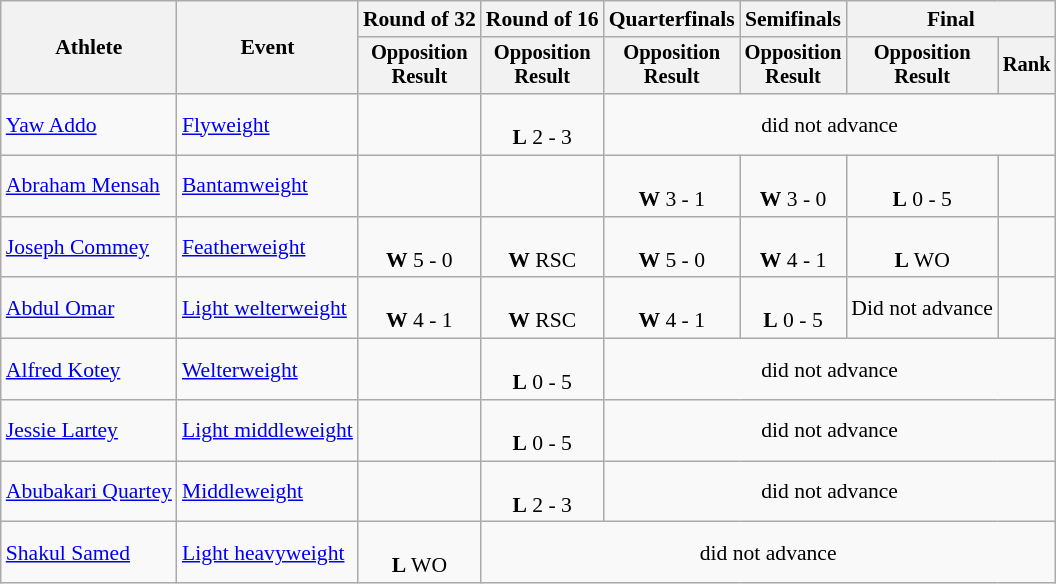<table class="wikitable" style="font-size:90%; text-align:center">
<tr>
<th rowspan=2>Athlete</th>
<th rowspan=2>Event</th>
<th>Round of 32</th>
<th>Round of 16</th>
<th>Quarterfinals</th>
<th>Semifinals</th>
<th colspan=2>Final</th>
</tr>
<tr style="font-size:95%">
<th>Opposition<br>Result</th>
<th>Opposition<br>Result</th>
<th>Opposition<br>Result</th>
<th>Opposition<br>Result</th>
<th>Opposition<br>Result</th>
<th>Rank</th>
</tr>
<tr>
<td align=left><a href='#'>Yaw Addo</a></td>
<td align=left><a href='#'>Flyweight</a></td>
<td></td>
<td><br><strong>L</strong> 2 - 3</td>
<td colspan=4>did not advance</td>
</tr>
<tr>
<td align=left><a href='#'>Abraham Mensah</a></td>
<td align=left><a href='#'>Bantamweight</a></td>
<td></td>
<td></td>
<td><br><strong>W</strong> 3 - 1</td>
<td><br><strong>W</strong> 3 - 0</td>
<td><br><strong>L</strong> 0 - 5</td>
<td></td>
</tr>
<tr>
<td align=left><a href='#'>Joseph Commey</a></td>
<td align=left><a href='#'>Featherweight</a></td>
<td><br><strong>W</strong> 5 - 0</td>
<td><br><strong>W</strong> RSC</td>
<td><br><strong>W</strong> 5 - 0</td>
<td><br><strong>W</strong> 4 - 1</td>
<td><br><strong>L</strong> WO</td>
<td></td>
</tr>
<tr>
<td align=left><a href='#'>Abdul Omar</a></td>
<td align=left><a href='#'>Light welterweight</a></td>
<td><br><strong>W</strong> 4 - 1</td>
<td><br><strong>W</strong> RSC</td>
<td><br><strong>W</strong> 4 - 1</td>
<td><br><strong>L</strong> 0 - 5</td>
<td>Did not advance</td>
<td></td>
</tr>
<tr>
<td align=left><a href='#'>Alfred Kotey</a></td>
<td align=left><a href='#'>Welterweight</a></td>
<td></td>
<td><br><strong>L</strong> 0 - 5</td>
<td colspan=4>did not advance</td>
</tr>
<tr>
<td align=left><a href='#'>Jessie Lartey</a></td>
<td align=left><a href='#'>Light middleweight</a></td>
<td></td>
<td><br><strong>L</strong> 0 - 5</td>
<td colspan=4>did not advance</td>
</tr>
<tr>
<td align=left><a href='#'>Abubakari Quartey</a></td>
<td align=left><a href='#'>Middleweight</a></td>
<td></td>
<td><br><strong>L</strong> 2 - 3</td>
<td colspan=4>did not advance</td>
</tr>
<tr>
<td align=left><a href='#'>Shakul Samed</a></td>
<td align=left><a href='#'>Light heavyweight</a></td>
<td><br><strong>L</strong> WO</td>
<td colspan=5>did not advance</td>
</tr>
</table>
